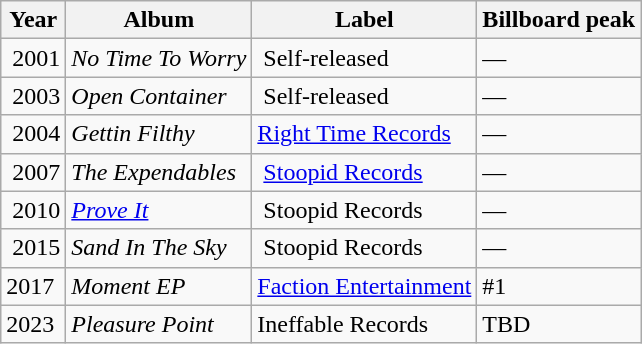<table class="wikitable">
<tr>
<th>Year</th>
<th>Album</th>
<th>Label</th>
<th>Billboard peak</th>
</tr>
<tr>
<td> 2001</td>
<td><em>No Time To Worry</em></td>
<td> Self-released</td>
<td>—</td>
</tr>
<tr>
<td> 2003</td>
<td><em>Open Container</em></td>
<td> Self-released</td>
<td>—</td>
</tr>
<tr>
<td> 2004</td>
<td><em>Gettin Filthy</em></td>
<td><a href='#'>Right Time Records</a></td>
<td>—</td>
</tr>
<tr>
<td> 2007</td>
<td><em>The Expendables</em></td>
<td> <a href='#'>Stoopid Records</a></td>
<td>—</td>
</tr>
<tr>
<td> 2010</td>
<td><em><a href='#'>Prove It</a></em></td>
<td> Stoopid Records</td>
<td>—</td>
</tr>
<tr>
<td> 2015</td>
<td><em>Sand In The Sky</em></td>
<td> Stoopid Records</td>
<td>—</td>
</tr>
<tr>
<td>2017</td>
<td><em>Moment EP</em></td>
<td><a href='#'>Faction Entertainment</a></td>
<td>#1</td>
</tr>
<tr>
<td>2023</td>
<td><em>Pleasure Point</em></td>
<td>Ineffable Records</td>
<td>TBD</td>
</tr>
</table>
